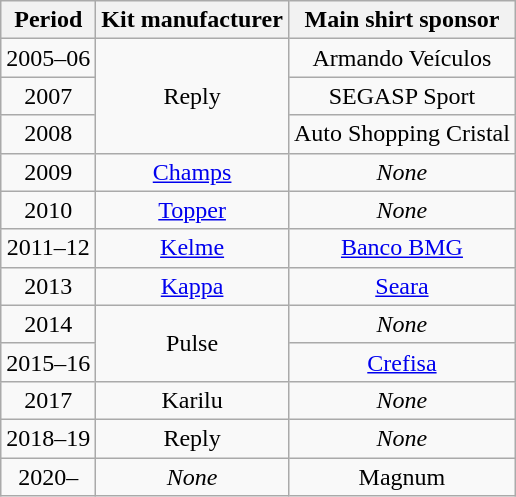<table class="wikitable" style="text-align:center;margin-left:1em">
<tr>
<th>Period</th>
<th>Kit manufacturer</th>
<th>Main shirt sponsor</th>
</tr>
<tr>
<td>2005–06</td>
<td rowspan="3">Reply</td>
<td>Armando Veículos</td>
</tr>
<tr>
<td>2007</td>
<td>SEGASP Sport</td>
</tr>
<tr>
<td>2008</td>
<td>Auto Shopping Cristal</td>
</tr>
<tr>
<td>2009</td>
<td><a href='#'>Champs</a></td>
<td><em>None</em></td>
</tr>
<tr>
<td>2010</td>
<td><a href='#'>Topper</a></td>
<td><em>None</em></td>
</tr>
<tr>
<td>2011–12</td>
<td><a href='#'>Kelme</a></td>
<td><a href='#'>Banco BMG</a></td>
</tr>
<tr>
<td>2013</td>
<td><a href='#'>Kappa</a></td>
<td><a href='#'>Seara</a></td>
</tr>
<tr>
<td>2014</td>
<td rowspan="2">Pulse</td>
<td><em>None</em></td>
</tr>
<tr>
<td>2015–16</td>
<td><a href='#'>Crefisa</a></td>
</tr>
<tr>
<td>2017</td>
<td>Karilu</td>
<td><em>None</em></td>
</tr>
<tr>
<td>2018–19</td>
<td>Reply</td>
<td><em>None</em></td>
</tr>
<tr>
<td>2020–</td>
<td><em>None</em></td>
<td>Magnum</td>
</tr>
</table>
